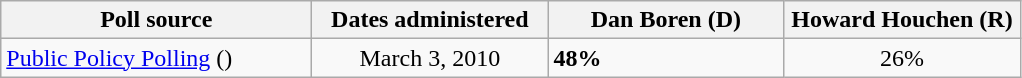<table class="wikitable">
<tr valign=bottom>
<th style="width:200px;">Poll source</th>
<th style="width:150px;">Dates administered</th>
<th style="width:150px;">Dan Boren (D)</th>
<th style="width:150px;">Howard Houchen (R)</th>
</tr>
<tr>
<td><a href='#'>Public Policy Polling</a> ()</td>
<td align=center>March 3, 2010</td>
<td><strong>48%</strong></td>
<td align=center>26%</td>
</tr>
</table>
